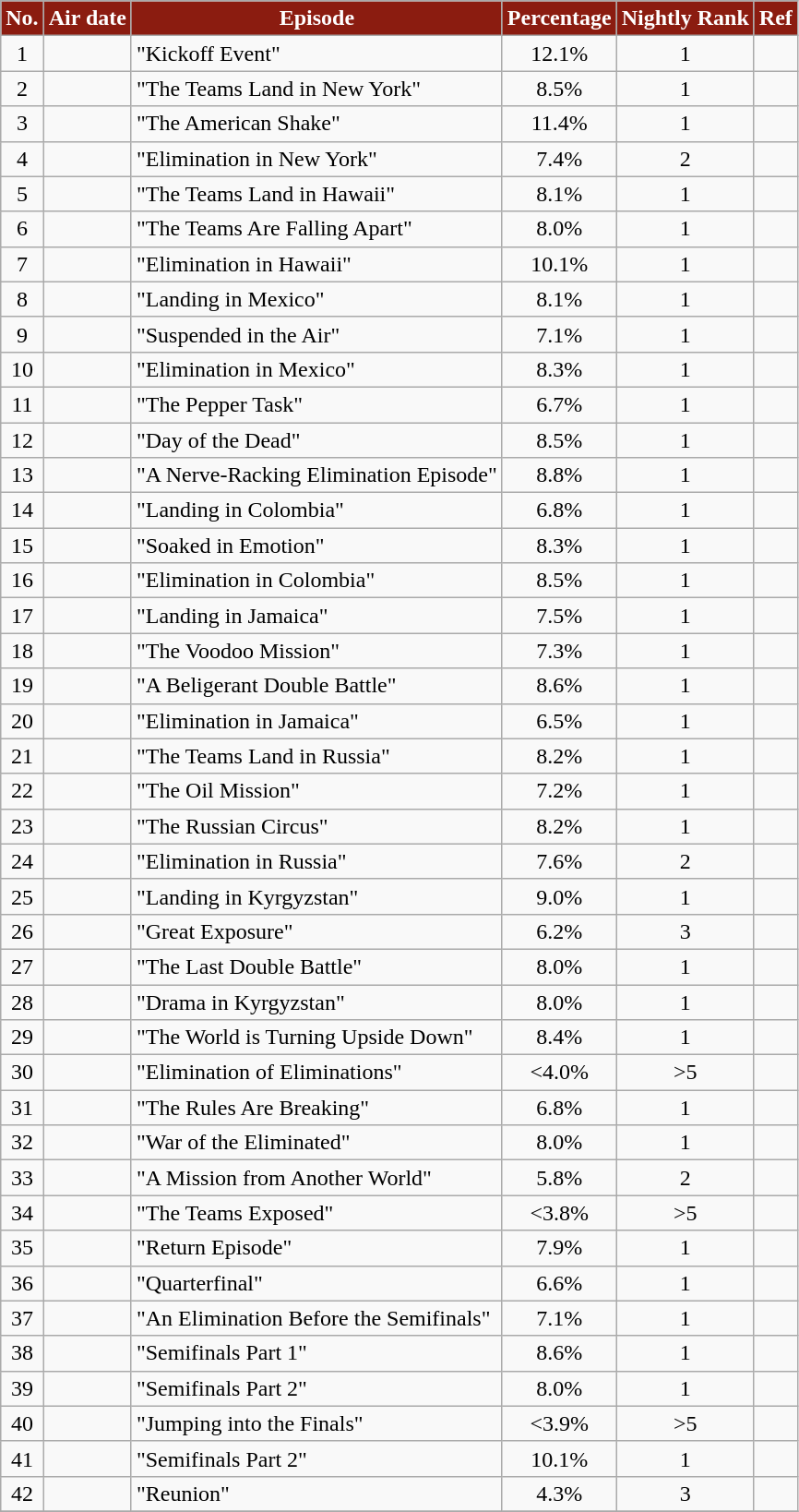<table class="wikitable" style="text-align:center;">
<tr>
<th style="background:#8b1c10; color:white;">No.</th>
<th style="background:#8b1c10; color:white;">Air date</th>
<th style="background:#8b1c10; color:white;">Episode</th>
<th style="background:#8b1c10; color:white;">Percentage</th>
<th style="background:#8b1c10; color:white;">Nightly Rank</th>
<th style="background:#8b1c10; color:white;">Ref</th>
</tr>
<tr>
<td>1</td>
<td style="text-align:left;"></td>
<td style="text-align:left;">"Kickoff Event"</td>
<td>12.1%</td>
<td>1</td>
<td></td>
</tr>
<tr>
<td>2</td>
<td style="text-align:left;"></td>
<td style="text-align:left;">"The Teams Land in New York"</td>
<td>8.5%</td>
<td>1</td>
<td></td>
</tr>
<tr>
<td>3</td>
<td style="text-align:left;"></td>
<td style="text-align:left;">"The American Shake"</td>
<td>11.4%</td>
<td>1</td>
<td></td>
</tr>
<tr>
<td>4</td>
<td style="text-align:left;"></td>
<td style="text-align:left;">"Elimination in New York"</td>
<td>7.4%</td>
<td>2</td>
<td></td>
</tr>
<tr>
<td>5</td>
<td style="text-align:left;"></td>
<td style="text-align:left;">"The Teams Land in Hawaii"</td>
<td>8.1%</td>
<td>1</td>
<td></td>
</tr>
<tr>
<td>6</td>
<td style="text-align:left;"></td>
<td style="text-align:left;">"The Teams Are Falling Apart"</td>
<td>8.0%</td>
<td>1</td>
<td></td>
</tr>
<tr>
<td>7</td>
<td style="text-align:left;"></td>
<td style="text-align:left;">"Elimination in Hawaii"</td>
<td>10.1%</td>
<td>1</td>
<td></td>
</tr>
<tr>
<td>8</td>
<td style="text-align:left;"></td>
<td style="text-align:left;">"Landing in Mexico"</td>
<td>8.1%</td>
<td>1</td>
<td></td>
</tr>
<tr>
<td>9</td>
<td style="text-align:left;"></td>
<td style="text-align:left;">"Suspended in the Air"</td>
<td>7.1%</td>
<td>1</td>
<td></td>
</tr>
<tr>
<td>10</td>
<td style="text-align:left;"></td>
<td style="text-align:left;">"Elimination in Mexico"</td>
<td>8.3%</td>
<td>1</td>
<td></td>
</tr>
<tr>
<td>11</td>
<td style="text-align:left;"></td>
<td style="text-align:left;">"The Pepper Task"</td>
<td>6.7%</td>
<td>1</td>
<td></td>
</tr>
<tr>
<td>12</td>
<td style="text-align:left;"></td>
<td style="text-align:left;">"Day of the Dead"</td>
<td>8.5%</td>
<td>1</td>
<td></td>
</tr>
<tr>
<td>13</td>
<td style="text-align:left;"></td>
<td style="text-align:left;">"A Nerve-Racking Elimination Episode"</td>
<td>8.8%</td>
<td>1</td>
<td></td>
</tr>
<tr>
<td>14</td>
<td style="text-align:left;"></td>
<td style="text-align:left;">"Landing in Colombia"</td>
<td>6.8%</td>
<td>1</td>
<td></td>
</tr>
<tr>
<td>15</td>
<td style="text-align:left;"></td>
<td style="text-align:left;">"Soaked in Emotion"</td>
<td>8.3%</td>
<td>1</td>
<td></td>
</tr>
<tr>
<td>16</td>
<td style="text-align:left;"></td>
<td style="text-align:left;">"Elimination in Colombia"</td>
<td>8.5%</td>
<td>1</td>
<td></td>
</tr>
<tr>
<td>17</td>
<td style="text-align:left;"></td>
<td style="text-align:left;">"Landing in Jamaica"</td>
<td>7.5%</td>
<td>1</td>
<td></td>
</tr>
<tr>
<td>18</td>
<td style="text-align:left;"></td>
<td style="text-align:left;">"The Voodoo Mission"</td>
<td>7.3%</td>
<td>1</td>
<td></td>
</tr>
<tr>
<td>19</td>
<td style="text-align:left;"></td>
<td style="text-align:left;">"A Beligerant Double Battle"</td>
<td>8.6%</td>
<td>1</td>
<td></td>
</tr>
<tr>
<td>20</td>
<td style="text-align:left;"></td>
<td style="text-align:left;">"Elimination in Jamaica"</td>
<td>6.5%</td>
<td>1</td>
<td></td>
</tr>
<tr>
<td>21</td>
<td style="text-align:left;"></td>
<td style="text-align:left;">"The Teams Land in Russia"</td>
<td>8.2%</td>
<td>1</td>
<td></td>
</tr>
<tr>
<td>22</td>
<td style="text-align:left;"></td>
<td style="text-align:left;">"The Oil Mission"</td>
<td>7.2%</td>
<td>1</td>
<td></td>
</tr>
<tr>
<td>23</td>
<td style="text-align:left;"></td>
<td style="text-align:left;">"The Russian Circus"</td>
<td>8.2%</td>
<td>1</td>
<td></td>
</tr>
<tr>
<td>24</td>
<td style="text-align:left;"></td>
<td style="text-align:left;">"Elimination in Russia"</td>
<td>7.6%</td>
<td>2</td>
<td></td>
</tr>
<tr>
<td>25</td>
<td style="text-align:left;"></td>
<td style="text-align:left;">"Landing in Kyrgyzstan"</td>
<td>9.0%</td>
<td>1</td>
<td></td>
</tr>
<tr>
<td>26</td>
<td style="text-align:left;"></td>
<td style="text-align:left;">"Great Exposure"</td>
<td>6.2%</td>
<td>3</td>
<td></td>
</tr>
<tr>
<td>27</td>
<td style="text-align:left;"></td>
<td style="text-align:left;">"The Last Double Battle"</td>
<td>8.0%</td>
<td>1</td>
<td></td>
</tr>
<tr>
<td>28</td>
<td style="text-align:left;"></td>
<td style="text-align:left;">"Drama in Kyrgyzstan"</td>
<td>8.0%</td>
<td>1</td>
<td></td>
</tr>
<tr>
<td>29</td>
<td style="text-align:left;"></td>
<td style="text-align:left;">"The World is Turning Upside Down"</td>
<td>8.4%</td>
<td>1</td>
<td></td>
</tr>
<tr>
<td>30</td>
<td style="text-align:left;"></td>
<td style="text-align:left;">"Elimination of Eliminations"</td>
<td><4.0%</td>
<td>>5</td>
<td></td>
</tr>
<tr>
<td>31</td>
<td style="text-align:left;"></td>
<td style="text-align:left;">"The Rules Are Breaking"</td>
<td>6.8%</td>
<td>1</td>
<td></td>
</tr>
<tr>
<td>32</td>
<td style="text-align:left;"></td>
<td style="text-align:left;">"War of the Eliminated"</td>
<td>8.0%</td>
<td>1</td>
<td></td>
</tr>
<tr>
<td>33</td>
<td style="text-align:left;"></td>
<td style="text-align:left;">"A Mission from Another World"</td>
<td>5.8%</td>
<td>2</td>
<td></td>
</tr>
<tr>
<td>34</td>
<td style="text-align:left;"></td>
<td style="text-align:left;">"The Teams Exposed"</td>
<td><3.8%</td>
<td>>5</td>
<td></td>
</tr>
<tr>
<td>35</td>
<td style="text-align:left;"></td>
<td style="text-align:left;">"Return Episode"</td>
<td>7.9%</td>
<td>1</td>
<td></td>
</tr>
<tr>
<td>36</td>
<td style="text-align:left;"></td>
<td style="text-align:left;">"Quarterfinal"</td>
<td>6.6%</td>
<td>1</td>
<td></td>
</tr>
<tr>
<td>37</td>
<td style="text-align:left;"></td>
<td style="text-align:left;">"An Elimination Before the Semifinals"</td>
<td>7.1%</td>
<td>1</td>
<td></td>
</tr>
<tr>
<td>38</td>
<td style="text-align:left;"></td>
<td style="text-align:left;">"Semifinals Part 1"</td>
<td>8.6%</td>
<td>1</td>
<td></td>
</tr>
<tr>
<td>39</td>
<td style="text-align:left;"></td>
<td style="text-align:left;">"Semifinals Part 2"</td>
<td>8.0%</td>
<td>1</td>
<td></td>
</tr>
<tr>
<td>40</td>
<td style="text-align:left;"></td>
<td style="text-align:left;">"Jumping into the Finals"</td>
<td><3.9%</td>
<td>>5</td>
<td></td>
</tr>
<tr>
<td>41</td>
<td style="text-align:left;"></td>
<td style="text-align:left;">"Semifinals Part 2"</td>
<td>10.1%</td>
<td>1</td>
<td></td>
</tr>
<tr>
<td>42</td>
<td style="text-align:left;"></td>
<td style="text-align:left;">"Reunion"</td>
<td>4.3%</td>
<td>3</td>
<td></td>
</tr>
<tr>
</tr>
</table>
